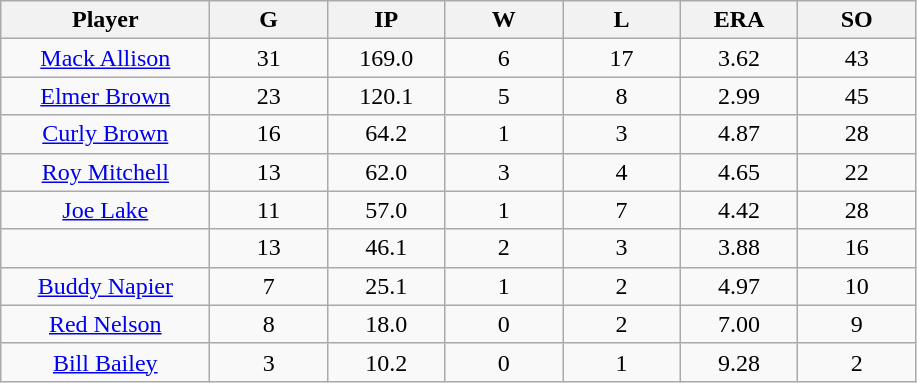<table class="wikitable sortable">
<tr>
<th bgcolor="#DDDDFF" width="16%">Player</th>
<th bgcolor="#DDDDFF" width="9%">G</th>
<th bgcolor="#DDDDFF" width="9%">IP</th>
<th bgcolor="#DDDDFF" width="9%">W</th>
<th bgcolor="#DDDDFF" width="9%">L</th>
<th bgcolor="#DDDDFF" width="9%">ERA</th>
<th bgcolor="#DDDDFF" width="9%">SO</th>
</tr>
<tr align="center">
<td><a href='#'>Mack Allison</a></td>
<td>31</td>
<td>169.0</td>
<td>6</td>
<td>17</td>
<td>3.62</td>
<td>43</td>
</tr>
<tr align=center>
<td><a href='#'>Elmer Brown</a></td>
<td>23</td>
<td>120.1</td>
<td>5</td>
<td>8</td>
<td>2.99</td>
<td>45</td>
</tr>
<tr align=center>
<td><a href='#'>Curly Brown</a></td>
<td>16</td>
<td>64.2</td>
<td>1</td>
<td>3</td>
<td>4.87</td>
<td>28</td>
</tr>
<tr align=center>
<td><a href='#'>Roy Mitchell</a></td>
<td>13</td>
<td>62.0</td>
<td>3</td>
<td>4</td>
<td>4.65</td>
<td>22</td>
</tr>
<tr align=center>
<td><a href='#'>Joe Lake</a></td>
<td>11</td>
<td>57.0</td>
<td>1</td>
<td>7</td>
<td>4.42</td>
<td>28</td>
</tr>
<tr align=center>
<td></td>
<td>13</td>
<td>46.1</td>
<td>2</td>
<td>3</td>
<td>3.88</td>
<td>16</td>
</tr>
<tr align="center">
<td><a href='#'>Buddy Napier</a></td>
<td>7</td>
<td>25.1</td>
<td>1</td>
<td>2</td>
<td>4.97</td>
<td>10</td>
</tr>
<tr align=center>
<td><a href='#'>Red Nelson</a></td>
<td>8</td>
<td>18.0</td>
<td>0</td>
<td>2</td>
<td>7.00</td>
<td>9</td>
</tr>
<tr align=center>
<td><a href='#'>Bill Bailey</a></td>
<td>3</td>
<td>10.2</td>
<td>0</td>
<td>1</td>
<td>9.28</td>
<td>2</td>
</tr>
</table>
